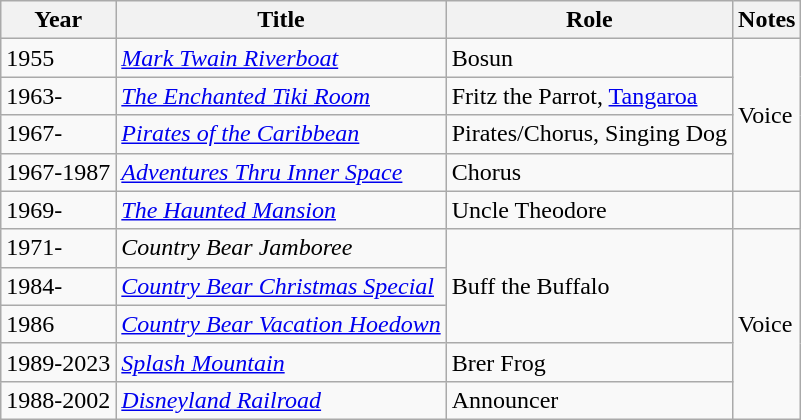<table class="wikitable sortable">
<tr>
<th>Year</th>
<th>Title</th>
<th>Role</th>
<th>Notes</th>
</tr>
<tr>
<td>1955</td>
<td><em><a href='#'>Mark Twain Riverboat</a></em></td>
<td>Bosun</td>
<td rowspan="4">Voice</td>
</tr>
<tr>
<td>1963-</td>
<td><em><a href='#'>The Enchanted Tiki Room</a></em></td>
<td>Fritz the Parrot, <a href='#'>Tangaroa</a></td>
</tr>
<tr>
<td>1967-</td>
<td><em><a href='#'>Pirates of the Caribbean</a></em></td>
<td>Pirates/Chorus, Singing Dog</td>
</tr>
<tr>
<td>1967-1987</td>
<td><em><a href='#'>Adventures Thru Inner Space</a></em></td>
<td>Chorus</td>
</tr>
<tr>
<td>1969-</td>
<td><em><a href='#'>The Haunted Mansion</a></em></td>
<td>Uncle Theodore</td>
<td></td>
</tr>
<tr>
<td>1971-</td>
<td><em>Country Bear Jamboree</em></td>
<td rowspan="3">Buff the Buffalo</td>
<td rowspan="5">Voice</td>
</tr>
<tr>
<td>1984-</td>
<td><em><a href='#'>Country Bear Christmas Special</a></em></td>
</tr>
<tr>
<td>1986</td>
<td><em><a href='#'>Country Bear Vacation Hoedown</a></em></td>
</tr>
<tr>
<td>1989-2023</td>
<td><em><a href='#'>Splash Mountain</a></em></td>
<td>Brer Frog</td>
</tr>
<tr>
<td>1988-2002</td>
<td><em><a href='#'>Disneyland Railroad</a></em></td>
<td>Announcer</td>
</tr>
</table>
